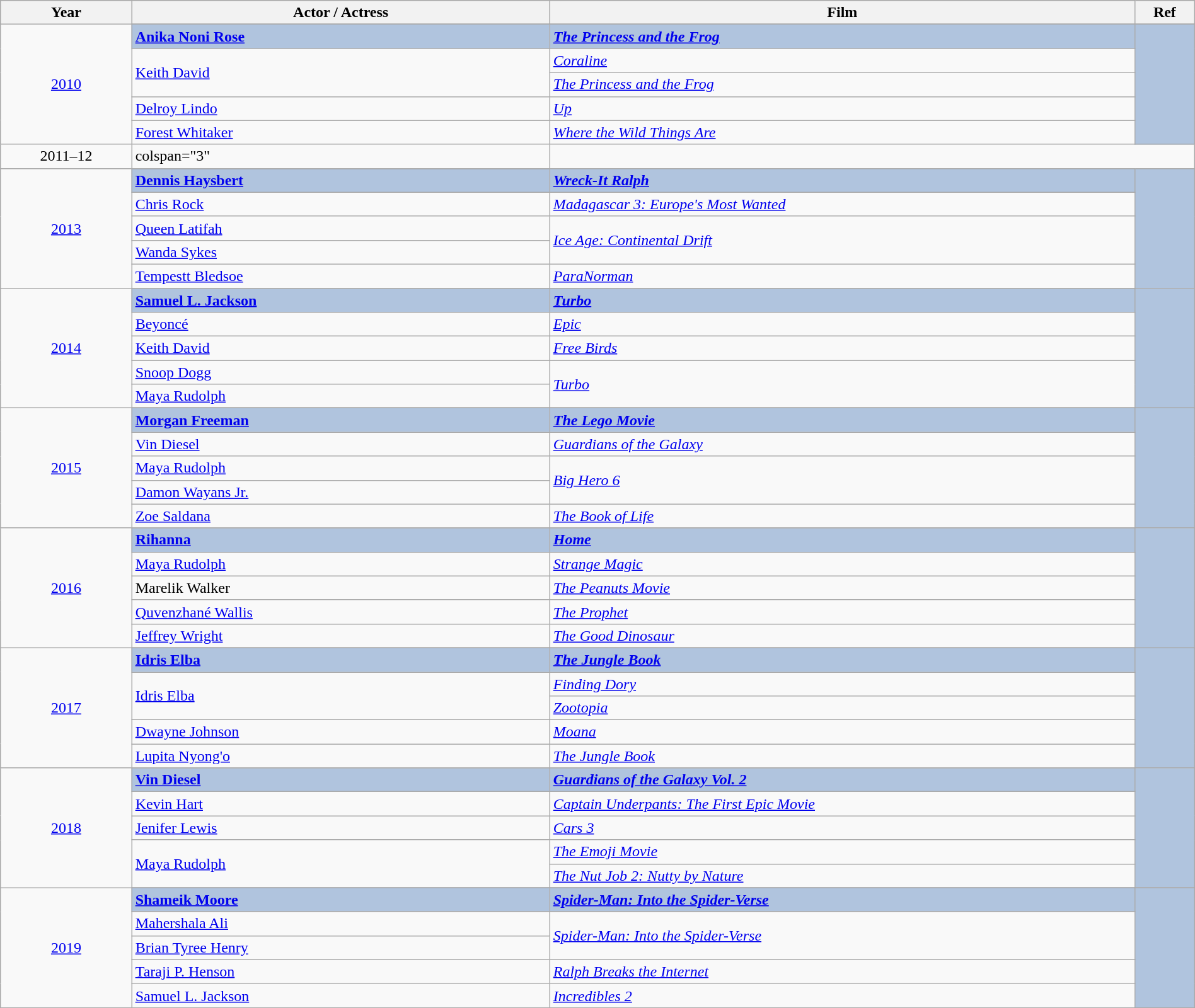<table class="wikitable" style="width:100%;">
<tr style="background:#bebebe;">
<th style="width:11%;">Year</th>
<th style="width:35%;">Actor / Actress</th>
<th style="width:49%;">Film</th>
<th style="width:5%;">Ref</th>
</tr>
<tr>
<td rowspan="6" align="center"><a href='#'>2010</a></td>
</tr>
<tr style="background:#B0C4DE">
<td><strong><a href='#'>Anika Noni Rose</a></strong></td>
<td><strong><em><a href='#'>The Princess and the Frog</a></em></strong></td>
<td rowspan="5" align="center"></td>
</tr>
<tr>
<td rowspan="2"><a href='#'>Keith David</a></td>
<td><em><a href='#'>Coraline</a></em></td>
</tr>
<tr>
<td><em><a href='#'>The Princess and the Frog</a></em></td>
</tr>
<tr>
<td><a href='#'>Delroy Lindo</a></td>
<td><em><a href='#'>Up</a></em></td>
</tr>
<tr>
<td><a href='#'>Forest Whitaker</a></td>
<td><em><a href='#'>Where the Wild Things Are</a></em></td>
</tr>
<tr>
<td align="center">2011–12</td>
<td>colspan="3" </td>
</tr>
<tr>
<td rowspan="6" align="center"><a href='#'>2013</a></td>
</tr>
<tr style="background:#B0C4DE">
<td><strong><a href='#'>Dennis Haysbert</a></strong></td>
<td><strong><em><a href='#'>Wreck-It Ralph</a></em></strong></td>
<td rowspan="6" align="center"></td>
</tr>
<tr>
<td><a href='#'>Chris Rock</a></td>
<td><em><a href='#'>Madagascar 3: Europe's Most Wanted</a></em></td>
</tr>
<tr>
<td><a href='#'>Queen Latifah</a></td>
<td rowspan="2"><em><a href='#'>Ice Age: Continental Drift</a></em></td>
</tr>
<tr>
<td><a href='#'>Wanda Sykes</a></td>
</tr>
<tr>
<td><a href='#'>Tempestt Bledsoe</a></td>
<td><em><a href='#'>ParaNorman</a></em></td>
</tr>
<tr>
<td rowspan="6" align="center"><a href='#'>2014</a></td>
</tr>
<tr style="background:#B0C4DE">
<td><strong><a href='#'>Samuel L. Jackson</a></strong></td>
<td><strong><em><a href='#'>Turbo</a></em></strong></td>
<td rowspan="6" align="center"></td>
</tr>
<tr>
<td><a href='#'>Beyoncé</a></td>
<td><em><a href='#'>Epic</a></em></td>
</tr>
<tr>
<td><a href='#'>Keith David</a></td>
<td><em><a href='#'>Free Birds</a></em></td>
</tr>
<tr>
<td><a href='#'>Snoop Dogg</a></td>
<td rowspan="2"><em><a href='#'>Turbo</a></em></td>
</tr>
<tr>
<td><a href='#'>Maya Rudolph</a></td>
</tr>
<tr>
<td rowspan="6" align="center"><a href='#'>2015</a></td>
</tr>
<tr style="background:#B0C4DE">
<td><strong><a href='#'>Morgan Freeman</a></strong></td>
<td><strong><em><a href='#'>The Lego Movie</a></em></strong></td>
<td rowspan="6" align="center"></td>
</tr>
<tr>
<td><a href='#'>Vin Diesel</a></td>
<td><em><a href='#'>Guardians of the Galaxy</a></em></td>
</tr>
<tr>
<td><a href='#'>Maya Rudolph</a></td>
<td rowspan="2"><em><a href='#'>Big Hero 6</a></em></td>
</tr>
<tr>
<td><a href='#'>Damon Wayans Jr.</a></td>
</tr>
<tr>
<td><a href='#'>Zoe Saldana</a></td>
<td><em><a href='#'>The Book of Life</a></em></td>
</tr>
<tr>
<td rowspan="6" align="center"><a href='#'>2016</a></td>
</tr>
<tr style="background:#B0C4DE">
<td><strong><a href='#'>Rihanna</a></strong></td>
<td><strong><em><a href='#'>Home</a></em></strong></td>
<td rowspan="6" align="center"></td>
</tr>
<tr>
<td><a href='#'>Maya Rudolph</a></td>
<td><em><a href='#'>Strange Magic</a></em></td>
</tr>
<tr>
<td>Marelik Walker</td>
<td><em><a href='#'>The Peanuts Movie</a></em></td>
</tr>
<tr>
<td><a href='#'>Quvenzhané Wallis</a></td>
<td><em><a href='#'>The Prophet</a></em></td>
</tr>
<tr>
<td><a href='#'>Jeffrey Wright</a></td>
<td><em><a href='#'>The Good Dinosaur</a></em></td>
</tr>
<tr>
<td rowspan="6" align="center"><a href='#'>2017</a></td>
</tr>
<tr style="background:#B0C4DE">
<td><strong><a href='#'>Idris Elba</a></strong></td>
<td><strong><em><a href='#'>The Jungle Book</a></em></strong></td>
<td rowspan="6" align="center"></td>
</tr>
<tr>
<td rowspan="2"><a href='#'>Idris Elba</a></td>
<td><em><a href='#'>Finding Dory</a></em></td>
</tr>
<tr>
<td><em><a href='#'>Zootopia</a></em></td>
</tr>
<tr>
<td><a href='#'>Dwayne Johnson</a></td>
<td><em><a href='#'>Moana</a></em></td>
</tr>
<tr>
<td><a href='#'>Lupita Nyong'o</a></td>
<td><em><a href='#'>The Jungle Book</a></em></td>
</tr>
<tr>
<td rowspan="6" align="center"><a href='#'>2018</a></td>
</tr>
<tr style="background:#B0C4DE">
<td><strong><a href='#'>Vin Diesel</a></strong></td>
<td><strong><em><a href='#'>Guardians of the Galaxy Vol. 2</a></em></strong></td>
<td rowspan="5" align="center"></td>
</tr>
<tr>
<td><a href='#'>Kevin Hart</a></td>
<td><em><a href='#'>Captain Underpants: The First Epic Movie</a></em></td>
</tr>
<tr>
<td><a href='#'>Jenifer Lewis</a></td>
<td><em><a href='#'>Cars 3</a></em></td>
</tr>
<tr>
<td rowspan="2"><a href='#'>Maya Rudolph</a></td>
<td><em><a href='#'>The Emoji Movie</a></em></td>
</tr>
<tr>
<td><em><a href='#'>The Nut Job 2: Nutty by Nature</a></em></td>
</tr>
<tr>
<td rowspan="6" align="center"><a href='#'>2019</a></td>
</tr>
<tr style="background:#B0C4DE">
<td><strong><a href='#'>Shameik Moore</a></strong></td>
<td><strong><em><a href='#'>Spider-Man: Into the Spider-Verse</a></em></strong></td>
<td rowspan="5" align="center"></td>
</tr>
<tr>
<td><a href='#'>Mahershala Ali</a></td>
<td rowspan="2"><em><a href='#'>Spider-Man: Into the Spider-Verse</a></em></td>
</tr>
<tr>
<td><a href='#'>Brian Tyree Henry</a></td>
</tr>
<tr>
<td><a href='#'>Taraji P. Henson</a></td>
<td><em><a href='#'>Ralph Breaks the Internet</a></em></td>
</tr>
<tr>
<td><a href='#'>Samuel L. Jackson</a></td>
<td><em><a href='#'>Incredibles 2</a></em></td>
</tr>
</table>
